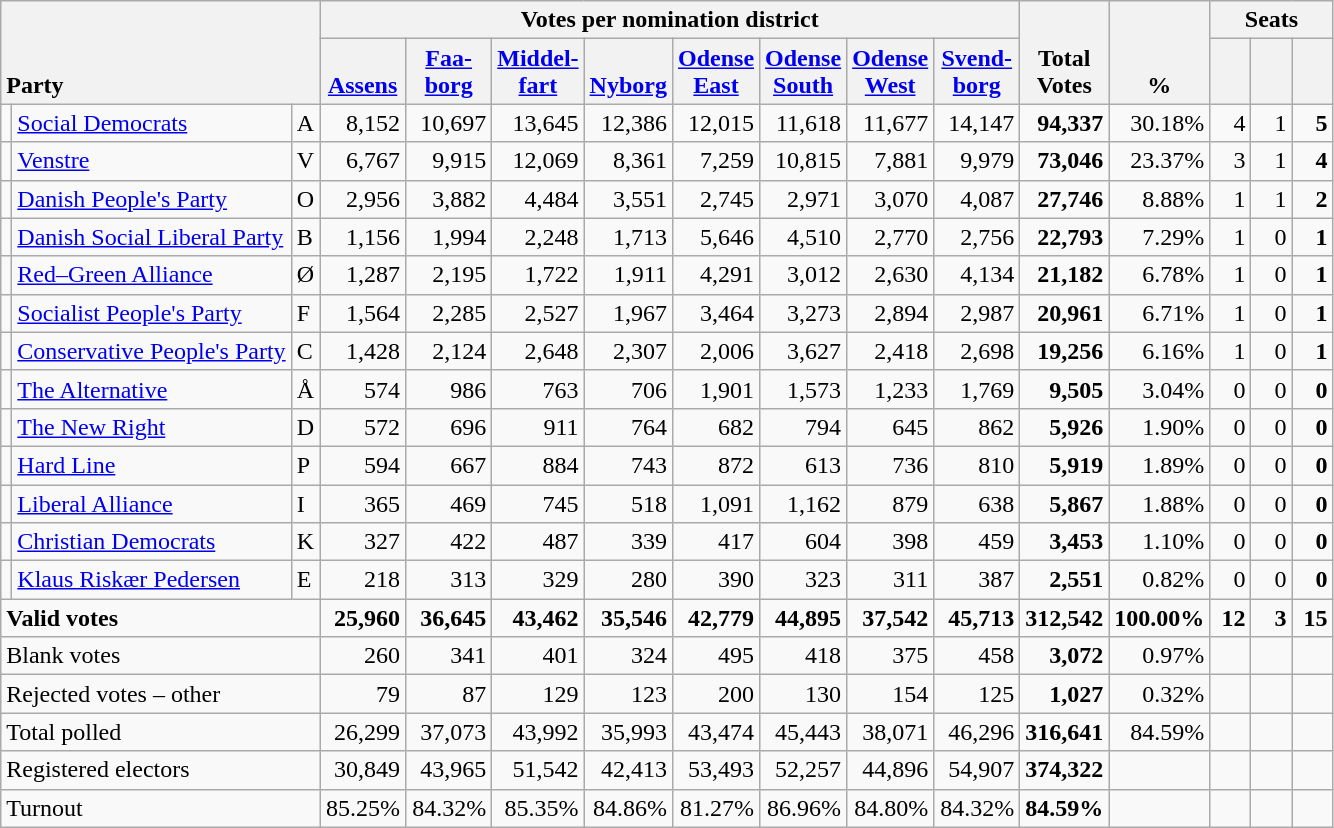<table class="wikitable" border="1" style="text-align:right;">
<tr>
<th style="text-align:left;" valign=bottom rowspan=2 colspan=3>Party</th>
<th colspan=8>Votes per nomination district</th>
<th align=center valign=bottom rowspan=2 width="50">Total Votes</th>
<th align=center valign=bottom rowspan=2 width="50">%</th>
<th colspan=3>Seats</th>
</tr>
<tr>
<th align=center valign=bottom width="50"><a href='#'>Assens</a></th>
<th align="center" valign="bottom" width="50"><a href='#'>Faa- borg</a></th>
<th align="center" valign="bottom" width="50"><a href='#'>Middel- fart</a></th>
<th align="center" valign="bottom" width="50"><a href='#'>Nyborg</a></th>
<th align="center" valign="bottom" width="50"><a href='#'>Odense East</a></th>
<th align="center" valign="bottom" width="50"><a href='#'>Odense South</a></th>
<th align="center" valign="bottom" width="50"><a href='#'>Odense West</a></th>
<th align="center" valign="bottom" width="50"><a href='#'>Svend- borg</a></th>
<th align="center" valign="bottom" width="20"><small></small></th>
<th align=center valign=bottom width="20"><small><a href='#'></a></small></th>
<th align=center valign=bottom width="20"><small></small></th>
</tr>
<tr>
<td></td>
<td align=left><a href='#'>Social Democrats</a></td>
<td align=left>A</td>
<td>8,152</td>
<td>10,697</td>
<td>13,645</td>
<td>12,386</td>
<td>12,015</td>
<td>11,618</td>
<td>11,677</td>
<td>14,147</td>
<td><strong>94,337</strong></td>
<td>30.18%</td>
<td>4</td>
<td>1</td>
<td><strong>5</strong></td>
</tr>
<tr>
<td></td>
<td align=left><a href='#'>Venstre</a></td>
<td align=left>V</td>
<td>6,767</td>
<td>9,915</td>
<td>12,069</td>
<td>8,361</td>
<td>7,259</td>
<td>10,815</td>
<td>7,881</td>
<td>9,979</td>
<td><strong>73,046</strong></td>
<td>23.37%</td>
<td>3</td>
<td>1</td>
<td><strong>4</strong></td>
</tr>
<tr>
<td></td>
<td align=left><a href='#'>Danish People's Party</a></td>
<td align=left>O</td>
<td>2,956</td>
<td>3,882</td>
<td>4,484</td>
<td>3,551</td>
<td>2,745</td>
<td>2,971</td>
<td>3,070</td>
<td>4,087</td>
<td><strong>27,746</strong></td>
<td>8.88%</td>
<td>1</td>
<td>1</td>
<td><strong>2</strong></td>
</tr>
<tr>
<td></td>
<td align=left><a href='#'>Danish Social Liberal Party</a></td>
<td align=left>B</td>
<td>1,156</td>
<td>1,994</td>
<td>2,248</td>
<td>1,713</td>
<td>5,646</td>
<td>4,510</td>
<td>2,770</td>
<td>2,756</td>
<td><strong>22,793</strong></td>
<td>7.29%</td>
<td>1</td>
<td>0</td>
<td><strong>1</strong></td>
</tr>
<tr>
<td></td>
<td align=left><a href='#'>Red–Green Alliance</a></td>
<td align=left>Ø</td>
<td>1,287</td>
<td>2,195</td>
<td>1,722</td>
<td>1,911</td>
<td>4,291</td>
<td>3,012</td>
<td>2,630</td>
<td>4,134</td>
<td><strong>21,182</strong></td>
<td>6.78%</td>
<td>1</td>
<td>0</td>
<td><strong>1</strong></td>
</tr>
<tr>
<td></td>
<td align=left><a href='#'>Socialist People's Party</a></td>
<td align=left>F</td>
<td>1,564</td>
<td>2,285</td>
<td>2,527</td>
<td>1,967</td>
<td>3,464</td>
<td>3,273</td>
<td>2,894</td>
<td>2,987</td>
<td><strong>20,961</strong></td>
<td>6.71%</td>
<td>1</td>
<td>0</td>
<td><strong>1</strong></td>
</tr>
<tr>
<td></td>
<td align=left style="white-space: nowrap;"><a href='#'>Conservative People's Party</a></td>
<td align=left>C</td>
<td>1,428</td>
<td>2,124</td>
<td>2,648</td>
<td>2,307</td>
<td>2,006</td>
<td>3,627</td>
<td>2,418</td>
<td>2,698</td>
<td><strong>19,256</strong></td>
<td>6.16%</td>
<td>1</td>
<td>0</td>
<td><strong>1</strong></td>
</tr>
<tr>
<td></td>
<td align=left><a href='#'>The Alternative</a></td>
<td align=left>Å</td>
<td>574</td>
<td>986</td>
<td>763</td>
<td>706</td>
<td>1,901</td>
<td>1,573</td>
<td>1,233</td>
<td>1,769</td>
<td><strong>9,505</strong></td>
<td>3.04%</td>
<td>0</td>
<td>0</td>
<td><strong>0</strong></td>
</tr>
<tr>
<td></td>
<td align=left><a href='#'>The New Right</a></td>
<td align=left>D</td>
<td>572</td>
<td>696</td>
<td>911</td>
<td>764</td>
<td>682</td>
<td>794</td>
<td>645</td>
<td>862</td>
<td><strong>5,926</strong></td>
<td>1.90%</td>
<td>0</td>
<td>0</td>
<td><strong>0</strong></td>
</tr>
<tr>
<td></td>
<td align=left><a href='#'>Hard Line</a></td>
<td align=left>P</td>
<td>594</td>
<td>667</td>
<td>884</td>
<td>743</td>
<td>872</td>
<td>613</td>
<td>736</td>
<td>810</td>
<td><strong>5,919</strong></td>
<td>1.89%</td>
<td>0</td>
<td>0</td>
<td><strong>0</strong></td>
</tr>
<tr>
<td></td>
<td align=left><a href='#'>Liberal Alliance</a></td>
<td align=left>I</td>
<td>365</td>
<td>469</td>
<td>745</td>
<td>518</td>
<td>1,091</td>
<td>1,162</td>
<td>879</td>
<td>638</td>
<td><strong>5,867</strong></td>
<td>1.88%</td>
<td>0</td>
<td>0</td>
<td><strong>0</strong></td>
</tr>
<tr>
<td></td>
<td align=left><a href='#'>Christian Democrats</a></td>
<td align=left>K</td>
<td>327</td>
<td>422</td>
<td>487</td>
<td>339</td>
<td>417</td>
<td>604</td>
<td>398</td>
<td>459</td>
<td><strong>3,453</strong></td>
<td>1.10%</td>
<td>0</td>
<td>0</td>
<td><strong>0</strong></td>
</tr>
<tr>
<td></td>
<td align=left><a href='#'>Klaus Riskær Pedersen</a></td>
<td align=left>E</td>
<td>218</td>
<td>313</td>
<td>329</td>
<td>280</td>
<td>390</td>
<td>323</td>
<td>311</td>
<td>387</td>
<td><strong>2,551</strong></td>
<td>0.82%</td>
<td>0</td>
<td>0</td>
<td><strong>0</strong></td>
</tr>
<tr style="font-weight:bold">
<td align=left colspan=3>Valid votes</td>
<td>25,960</td>
<td>36,645</td>
<td>43,462</td>
<td>35,546</td>
<td>42,779</td>
<td>44,895</td>
<td>37,542</td>
<td>45,713</td>
<td>312,542</td>
<td>100.00%</td>
<td>12</td>
<td>3</td>
<td>15</td>
</tr>
<tr>
<td align=left colspan=3>Blank votes</td>
<td>260</td>
<td>341</td>
<td>401</td>
<td>324</td>
<td>495</td>
<td>418</td>
<td>375</td>
<td>458</td>
<td><strong>3,072</strong></td>
<td>0.97%</td>
<td></td>
<td></td>
<td></td>
</tr>
<tr>
<td align=left colspan=3>Rejected votes – other</td>
<td>79</td>
<td>87</td>
<td>129</td>
<td>123</td>
<td>200</td>
<td>130</td>
<td>154</td>
<td>125</td>
<td><strong>1,027</strong></td>
<td>0.32%</td>
<td></td>
<td></td>
<td></td>
</tr>
<tr>
<td align=left colspan=3>Total polled</td>
<td>26,299</td>
<td>37,073</td>
<td>43,992</td>
<td>35,993</td>
<td>43,474</td>
<td>45,443</td>
<td>38,071</td>
<td>46,296</td>
<td><strong>316,641</strong></td>
<td>84.59%</td>
<td></td>
<td></td>
<td></td>
</tr>
<tr>
<td align=left colspan=3>Registered electors</td>
<td>30,849</td>
<td>43,965</td>
<td>51,542</td>
<td>42,413</td>
<td>53,493</td>
<td>52,257</td>
<td>44,896</td>
<td>54,907</td>
<td><strong>374,322</strong></td>
<td></td>
<td></td>
<td></td>
<td></td>
</tr>
<tr>
<td align=left colspan=3>Turnout</td>
<td>85.25%</td>
<td>84.32%</td>
<td>85.35%</td>
<td>84.86%</td>
<td>81.27%</td>
<td>86.96%</td>
<td>84.80%</td>
<td>84.32%</td>
<td><strong>84.59%</strong></td>
<td></td>
<td></td>
<td></td>
<td></td>
</tr>
</table>
